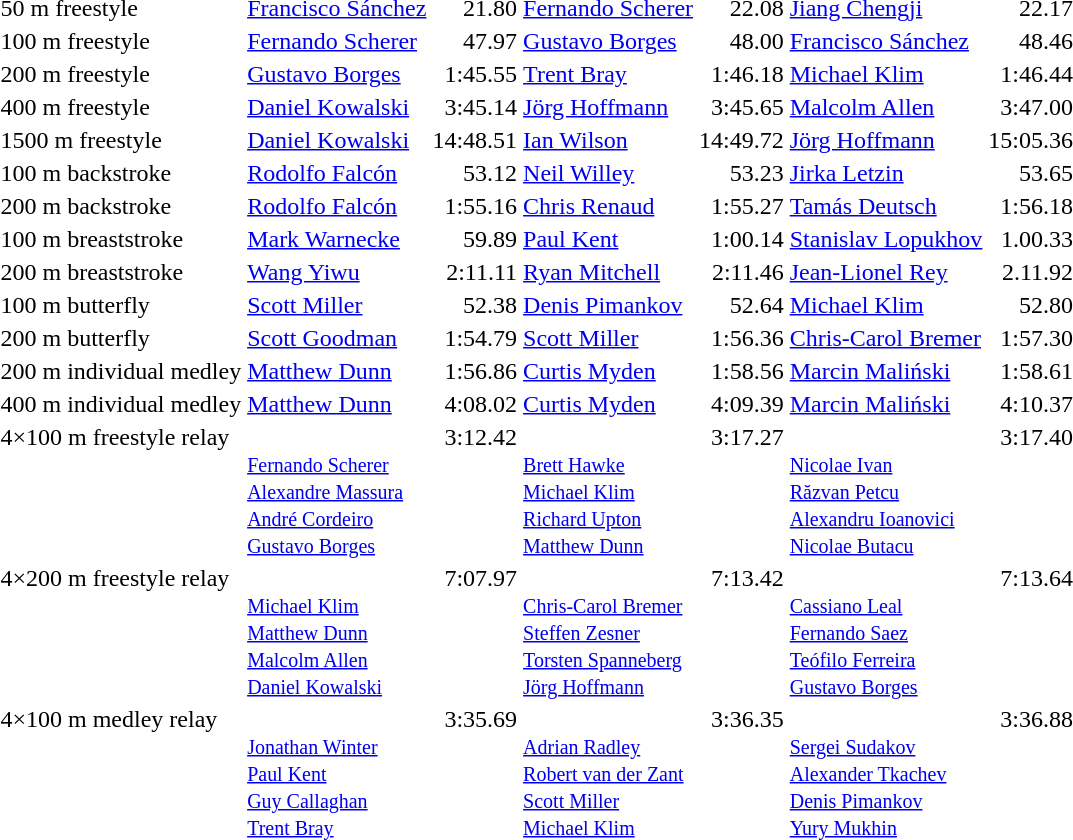<table>
<tr valign=top>
<td>50 m freestyle </td>
<td><a href='#'>Francisco Sánchez</a><br><small></small></td>
<td align=right>21.80</td>
<td><a href='#'>Fernando Scherer</a><br><small></small></td>
<td align=right>22.08</td>
<td><a href='#'>Jiang Chengji</a><br><small></small></td>
<td align=right>22.17</td>
</tr>
<tr valign=top>
<td>100 m freestyle </td>
<td><a href='#'>Fernando Scherer</a><br><small></small></td>
<td align=right>47.97</td>
<td><a href='#'>Gustavo Borges</a><br><small></small></td>
<td align=right>48.00</td>
<td><a href='#'>Francisco Sánchez</a><br><small></small></td>
<td align=right>48.46</td>
</tr>
<tr valign=top>
<td>200 m freestyle </td>
<td><a href='#'>Gustavo Borges</a><br><small></small></td>
<td align=right>1:45.55</td>
<td><a href='#'>Trent Bray</a><br><small></small></td>
<td align=right>1:46.18</td>
<td><a href='#'>Michael Klim</a><br><small></small></td>
<td align=right>1:46.44</td>
</tr>
<tr valign=top>
<td>400 m freestyle </td>
<td><a href='#'>Daniel Kowalski</a><br><small></small></td>
<td align=right>3:45.14</td>
<td><a href='#'>Jörg Hoffmann</a><br><small></small></td>
<td align=right>3:45.65</td>
<td><a href='#'>Malcolm Allen</a><br><small></small></td>
<td align=right>3:47.00</td>
</tr>
<tr valign=top>
<td>1500 m freestyle </td>
<td><a href='#'>Daniel Kowalski</a><br><small></small></td>
<td align=right>14:48.51</td>
<td><a href='#'>Ian Wilson</a><br><small></small></td>
<td align=right>14:49.72</td>
<td><a href='#'>Jörg Hoffmann</a><br><small></small></td>
<td align=right>15:05.36</td>
</tr>
<tr valign=top>
<td>100 m backstroke </td>
<td><a href='#'>Rodolfo Falcón</a><br><small></small></td>
<td align=right>53.12</td>
<td><a href='#'>Neil Willey</a><br><small></small></td>
<td align=right>53.23</td>
<td><a href='#'>Jirka Letzin</a><br><small></small></td>
<td align=right>53.65</td>
</tr>
<tr valign=top>
<td>200 m backstroke </td>
<td><a href='#'>Rodolfo Falcón</a><br><small></small></td>
<td align=right>1:55.16</td>
<td><a href='#'>Chris Renaud</a><br><small></small></td>
<td align=right>1:55.27</td>
<td><a href='#'>Tamás Deutsch</a><br><small></small></td>
<td align=right>1:56.18</td>
</tr>
<tr valign=top>
<td>100 m breaststroke </td>
<td><a href='#'>Mark Warnecke</a><br><small></small></td>
<td align=right>59.89</td>
<td><a href='#'>Paul Kent</a><br><small></small></td>
<td align=right>1:00.14</td>
<td><a href='#'>Stanislav Lopukhov</a><br><small></small></td>
<td align=right>1.00.33</td>
</tr>
<tr valign=top>
<td>200 m breaststroke </td>
<td><a href='#'>Wang Yiwu</a><br><small></small></td>
<td align=right>2:11.11</td>
<td><a href='#'>Ryan Mitchell</a><br><small></small></td>
<td align=right>2:11.46</td>
<td><a href='#'>Jean-Lionel Rey</a><br><small></small></td>
<td align=right>2.11.92</td>
</tr>
<tr valign=top>
<td>100 m butterfly </td>
<td><a href='#'>Scott Miller</a><br><small></small></td>
<td align=right>52.38</td>
<td><a href='#'>Denis Pimankov</a><br><small></small></td>
<td align=right>52.64</td>
<td><a href='#'>Michael Klim</a><br><small></small></td>
<td align=right>52.80</td>
</tr>
<tr valign=top>
<td>200 m butterfly </td>
<td><a href='#'>Scott Goodman</a><br><small></small></td>
<td align=right>1:54.79</td>
<td><a href='#'>Scott Miller</a><br><small></small></td>
<td align=right>1:56.36</td>
<td><a href='#'>Chris-Carol Bremer</a><br><small></small></td>
<td align=right>1:57.30</td>
</tr>
<tr valign=top>
<td>200 m individual medley </td>
<td><a href='#'>Matthew Dunn</a><br><small></small></td>
<td align=right>1:56.86</td>
<td><a href='#'>Curtis Myden</a><br><small></small></td>
<td align=right>1:58.56</td>
<td><a href='#'>Marcin Maliński</a><br><small></small></td>
<td align=right>1:58.61</td>
</tr>
<tr valign=top>
<td>400 m individual medley </td>
<td><a href='#'>Matthew Dunn</a><br><small></small></td>
<td align=right>4:08.02</td>
<td><a href='#'>Curtis Myden</a><br><small></small></td>
<td align=right>4:09.39</td>
<td><a href='#'>Marcin Maliński</a><br><small></small></td>
<td align=right>4:10.37</td>
</tr>
<tr valign=top>
<td>4×100 m freestyle relay </td>
<td><br><small><a href='#'>Fernando Scherer</a><br><a href='#'>Alexandre Massura</a><br><a href='#'>André Cordeiro</a><br><a href='#'>Gustavo Borges</a></small></td>
<td align=right>3:12.42</td>
<td><br><small><a href='#'>Brett Hawke</a><br><a href='#'>Michael Klim</a><br><a href='#'>Richard Upton</a><br><a href='#'>Matthew Dunn</a></small></td>
<td align=right>3:17.27</td>
<td><br><small><a href='#'>Nicolae Ivan</a><br><a href='#'>Răzvan Petcu</a><br><a href='#'>Alexandru Ioanovici</a><br><a href='#'>Nicolae Butacu</a></small></td>
<td align=right>3:17.40</td>
</tr>
<tr valign=top>
<td>4×200 m freestyle relay </td>
<td><br><small><a href='#'>Michael Klim</a><br><a href='#'>Matthew Dunn</a><br><a href='#'>Malcolm Allen</a><br><a href='#'>Daniel Kowalski</a></small></td>
<td align=right>7:07.97</td>
<td><br><small><a href='#'>Chris-Carol Bremer</a><br><a href='#'>Steffen Zesner</a><br><a href='#'>Torsten Spanneberg</a><br><a href='#'>Jörg Hoffmann</a></small></td>
<td align=right>7:13.42</td>
<td><br><small><a href='#'>Cassiano Leal</a><br><a href='#'>Fernando Saez</a><br><a href='#'>Teófilo Ferreira</a><br><a href='#'>Gustavo Borges</a></small></td>
<td align=right>7:13.64</td>
</tr>
<tr valign=top>
<td>4×100 m medley relay </td>
<td><br><small><a href='#'>Jonathan Winter</a><br><a href='#'>Paul Kent</a><br><a href='#'>Guy Callaghan</a><br><a href='#'>Trent Bray</a></small></td>
<td align=right>3:35.69</td>
<td><br><small><a href='#'>Adrian Radley</a><br><a href='#'>Robert van der Zant</a><br><a href='#'>Scott Miller</a><br><a href='#'>Michael Klim</a></small></td>
<td align=right>3:36.35</td>
<td><br><small><a href='#'>Sergei Sudakov</a><br><a href='#'>Alexander Tkachev</a><br><a href='#'>Denis Pimankov</a><br><a href='#'>Yury Mukhin</a></small></td>
<td align=right>3:36.88</td>
</tr>
</table>
